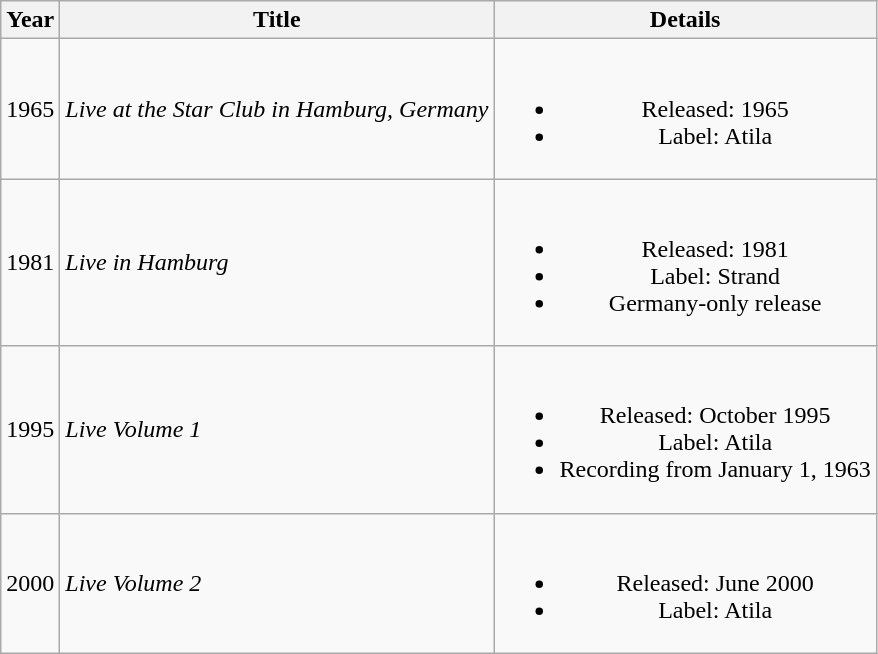<table class="wikitable" style="text-align:center">
<tr>
<th>Year</th>
<th>Title</th>
<th>Details</th>
</tr>
<tr>
<td>1965</td>
<td align="left"><em>Live at the Star Club in Hamburg, Germany</em></td>
<td><br><ul><li>Released: 1965</li><li>Label: Atila</li></ul></td>
</tr>
<tr>
<td>1981</td>
<td align="left"><em>Live in Hamburg</em></td>
<td><br><ul><li>Released: 1981</li><li>Label: Strand</li><li>Germany-only release</li></ul></td>
</tr>
<tr>
<td>1995</td>
<td align="left"><em>Live Volume 1</em></td>
<td><br><ul><li>Released: October 1995</li><li>Label: Atila</li><li>Recording from January 1, 1963</li></ul></td>
</tr>
<tr>
<td>2000</td>
<td align="left"><em>Live Volume 2</em></td>
<td><br><ul><li>Released: June 2000</li><li>Label: Atila</li></ul></td>
</tr>
</table>
